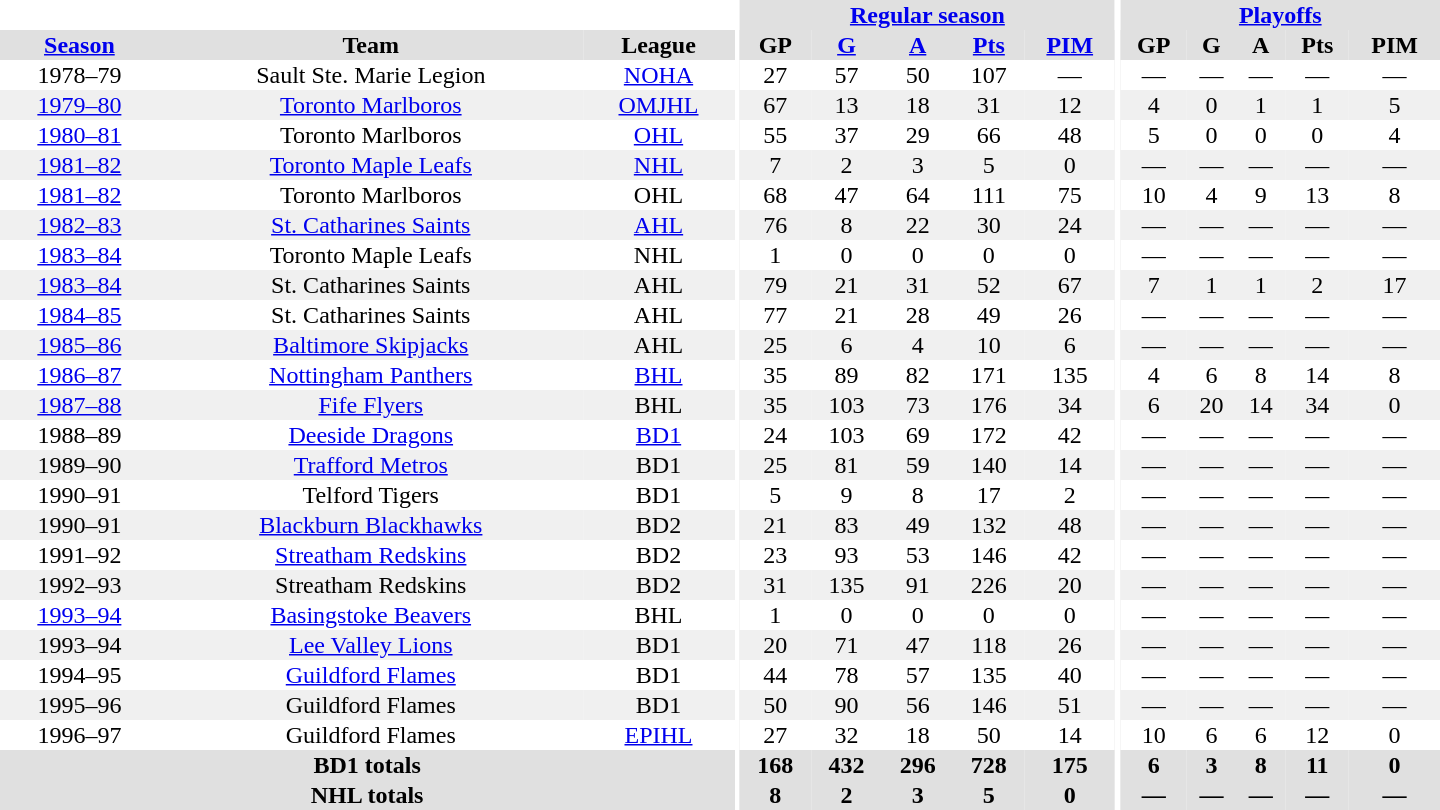<table border="0" cellpadding="1" cellspacing="0" style="text-align:center; width:60em">
<tr bgcolor="#e0e0e0">
<th colspan="3" bgcolor="#ffffff"></th>
<th rowspan="100" bgcolor="#ffffff"></th>
<th colspan="5"><a href='#'>Regular season</a></th>
<th rowspan="100" bgcolor="#ffffff"></th>
<th colspan="5"><a href='#'>Playoffs</a></th>
</tr>
<tr bgcolor="#e0e0e0">
<th><a href='#'>Season</a></th>
<th>Team</th>
<th>League</th>
<th>GP</th>
<th><a href='#'>G</a></th>
<th><a href='#'>A</a></th>
<th><a href='#'>Pts</a></th>
<th><a href='#'>PIM</a></th>
<th>GP</th>
<th>G</th>
<th>A</th>
<th>Pts</th>
<th>PIM</th>
</tr>
<tr>
<td>1978–79</td>
<td>Sault Ste. Marie Legion</td>
<td><a href='#'>NOHA</a></td>
<td>27</td>
<td>57</td>
<td>50</td>
<td>107</td>
<td>—</td>
<td>—</td>
<td>—</td>
<td>—</td>
<td>—</td>
<td>—</td>
</tr>
<tr bgcolor="#f0f0f0">
<td><a href='#'>1979–80</a></td>
<td><a href='#'>Toronto Marlboros</a></td>
<td><a href='#'>OMJHL</a></td>
<td>67</td>
<td>13</td>
<td>18</td>
<td>31</td>
<td>12</td>
<td>4</td>
<td>0</td>
<td>1</td>
<td>1</td>
<td>5</td>
</tr>
<tr>
<td><a href='#'>1980–81</a></td>
<td>Toronto Marlboros</td>
<td><a href='#'>OHL</a></td>
<td>55</td>
<td>37</td>
<td>29</td>
<td>66</td>
<td>48</td>
<td>5</td>
<td>0</td>
<td>0</td>
<td>0</td>
<td>4</td>
</tr>
<tr bgcolor="#f0f0f0">
<td><a href='#'>1981–82</a></td>
<td><a href='#'>Toronto Maple Leafs</a></td>
<td><a href='#'>NHL</a></td>
<td>7</td>
<td>2</td>
<td>3</td>
<td>5</td>
<td>0</td>
<td>—</td>
<td>—</td>
<td>—</td>
<td>—</td>
<td>—</td>
</tr>
<tr>
<td><a href='#'>1981–82</a></td>
<td>Toronto Marlboros</td>
<td>OHL</td>
<td>68</td>
<td>47</td>
<td>64</td>
<td>111</td>
<td>75</td>
<td>10</td>
<td>4</td>
<td>9</td>
<td>13</td>
<td>8</td>
</tr>
<tr bgcolor="#f0f0f0">
<td><a href='#'>1982–83</a></td>
<td><a href='#'>St. Catharines Saints</a></td>
<td><a href='#'>AHL</a></td>
<td>76</td>
<td>8</td>
<td>22</td>
<td>30</td>
<td>24</td>
<td>—</td>
<td>—</td>
<td>—</td>
<td>—</td>
<td>—</td>
</tr>
<tr>
<td><a href='#'>1983–84</a></td>
<td>Toronto Maple Leafs</td>
<td>NHL</td>
<td>1</td>
<td>0</td>
<td>0</td>
<td>0</td>
<td>0</td>
<td>—</td>
<td>—</td>
<td>—</td>
<td>—</td>
<td>—</td>
</tr>
<tr bgcolor="#f0f0f0">
<td><a href='#'>1983–84</a></td>
<td>St. Catharines Saints</td>
<td>AHL</td>
<td>79</td>
<td>21</td>
<td>31</td>
<td>52</td>
<td>67</td>
<td>7</td>
<td>1</td>
<td>1</td>
<td>2</td>
<td>17</td>
</tr>
<tr>
<td><a href='#'>1984–85</a></td>
<td>St. Catharines Saints</td>
<td>AHL</td>
<td>77</td>
<td>21</td>
<td>28</td>
<td>49</td>
<td>26</td>
<td>—</td>
<td>—</td>
<td>—</td>
<td>—</td>
<td>—</td>
</tr>
<tr bgcolor="#f0f0f0">
<td><a href='#'>1985–86</a></td>
<td><a href='#'>Baltimore Skipjacks</a></td>
<td>AHL</td>
<td>25</td>
<td>6</td>
<td>4</td>
<td>10</td>
<td>6</td>
<td>—</td>
<td>—</td>
<td>—</td>
<td>—</td>
<td>—</td>
</tr>
<tr>
<td><a href='#'>1986–87</a></td>
<td><a href='#'>Nottingham Panthers</a></td>
<td><a href='#'>BHL</a></td>
<td>35</td>
<td>89</td>
<td>82</td>
<td>171</td>
<td>135</td>
<td>4</td>
<td>6</td>
<td>8</td>
<td>14</td>
<td>8</td>
</tr>
<tr bgcolor="#f0f0f0">
<td><a href='#'>1987–88</a></td>
<td><a href='#'>Fife Flyers</a></td>
<td>BHL</td>
<td>35</td>
<td>103</td>
<td>73</td>
<td>176</td>
<td>34</td>
<td>6</td>
<td>20</td>
<td>14</td>
<td>34</td>
<td>0</td>
</tr>
<tr>
<td>1988–89</td>
<td><a href='#'>Deeside Dragons</a></td>
<td><a href='#'>BD1</a></td>
<td>24</td>
<td>103</td>
<td>69</td>
<td>172</td>
<td>42</td>
<td>—</td>
<td>—</td>
<td>—</td>
<td>—</td>
<td>—</td>
</tr>
<tr bgcolor="#f0f0f0">
<td>1989–90</td>
<td><a href='#'>Trafford Metros</a></td>
<td>BD1</td>
<td>25</td>
<td>81</td>
<td>59</td>
<td>140</td>
<td>14</td>
<td>—</td>
<td>—</td>
<td>—</td>
<td>—</td>
<td>—</td>
</tr>
<tr>
<td>1990–91</td>
<td>Telford Tigers</td>
<td>BD1</td>
<td>5</td>
<td>9</td>
<td>8</td>
<td>17</td>
<td>2</td>
<td>—</td>
<td>—</td>
<td>—</td>
<td>—</td>
<td>—</td>
</tr>
<tr bgcolor="#f0f0f0">
<td>1990–91</td>
<td><a href='#'>Blackburn Blackhawks</a></td>
<td>BD2</td>
<td>21</td>
<td>83</td>
<td>49</td>
<td>132</td>
<td>48</td>
<td>—</td>
<td>—</td>
<td>—</td>
<td>—</td>
<td>—</td>
</tr>
<tr>
<td>1991–92</td>
<td><a href='#'>Streatham Redskins</a></td>
<td>BD2</td>
<td>23</td>
<td>93</td>
<td>53</td>
<td>146</td>
<td>42</td>
<td>—</td>
<td>—</td>
<td>—</td>
<td>—</td>
<td>—</td>
</tr>
<tr bgcolor="#f0f0f0">
<td>1992–93</td>
<td>Streatham Redskins</td>
<td>BD2</td>
<td>31</td>
<td>135</td>
<td>91</td>
<td>226</td>
<td>20</td>
<td>—</td>
<td>—</td>
<td>—</td>
<td>—</td>
<td>—</td>
</tr>
<tr>
<td><a href='#'>1993–94</a></td>
<td><a href='#'>Basingstoke Beavers</a></td>
<td>BHL</td>
<td>1</td>
<td>0</td>
<td>0</td>
<td>0</td>
<td>0</td>
<td>—</td>
<td>—</td>
<td>—</td>
<td>—</td>
<td>—</td>
</tr>
<tr bgcolor="#f0f0f0">
<td>1993–94</td>
<td><a href='#'>Lee Valley Lions</a></td>
<td>BD1</td>
<td>20</td>
<td>71</td>
<td>47</td>
<td>118</td>
<td>26</td>
<td>—</td>
<td>—</td>
<td>—</td>
<td>—</td>
<td>—</td>
</tr>
<tr>
<td>1994–95</td>
<td><a href='#'>Guildford Flames</a></td>
<td>BD1</td>
<td>44</td>
<td>78</td>
<td>57</td>
<td>135</td>
<td>40</td>
<td>—</td>
<td>—</td>
<td>—</td>
<td>—</td>
<td>—</td>
</tr>
<tr bgcolor="#f0f0f0">
<td>1995–96</td>
<td>Guildford Flames</td>
<td>BD1</td>
<td>50</td>
<td>90</td>
<td>56</td>
<td>146</td>
<td>51</td>
<td>—</td>
<td>—</td>
<td>—</td>
<td>—</td>
<td>—</td>
</tr>
<tr>
<td>1996–97</td>
<td>Guildford Flames</td>
<td><a href='#'>EPIHL</a></td>
<td>27</td>
<td>32</td>
<td>18</td>
<td>50</td>
<td>14</td>
<td>10</td>
<td>6</td>
<td>6</td>
<td>12</td>
<td>0</td>
</tr>
<tr bgcolor="#e0e0e0">
<th colspan="3">BD1 totals</th>
<th>168</th>
<th>432</th>
<th>296</th>
<th>728</th>
<th>175</th>
<th>6</th>
<th>3</th>
<th>8</th>
<th>11</th>
<th>0</th>
</tr>
<tr bgcolor="#e0e0e0">
<th colspan="3">NHL totals</th>
<th>8</th>
<th>2</th>
<th>3</th>
<th>5</th>
<th>0</th>
<th>—</th>
<th>—</th>
<th>—</th>
<th>—</th>
<th>—</th>
</tr>
</table>
